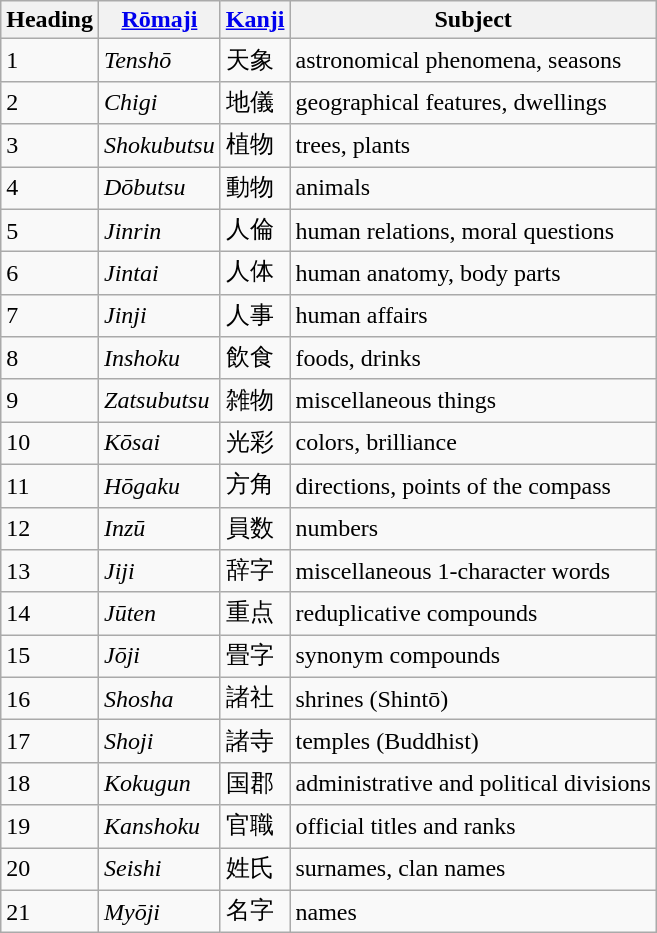<table class="wikitable">
<tr>
<th>Heading</th>
<th><a href='#'>Rōmaji</a></th>
<th><a href='#'>Kanji</a></th>
<th>Subject</th>
</tr>
<tr>
<td>1</td>
<td><em>Tenshō</em></td>
<td>天象</td>
<td>astronomical phenomena, seasons</td>
</tr>
<tr>
<td>2</td>
<td><em>Chigi</em></td>
<td>地儀</td>
<td>geographical features, dwellings</td>
</tr>
<tr>
<td>3</td>
<td><em>Shokubutsu</em></td>
<td>植物</td>
<td>trees, plants</td>
</tr>
<tr>
<td>4</td>
<td><em>Dōbutsu</em></td>
<td>動物</td>
<td>animals</td>
</tr>
<tr>
<td>5</td>
<td><em>Jinrin</em></td>
<td>人倫</td>
<td>human relations, moral questions</td>
</tr>
<tr>
<td>6</td>
<td><em>Jintai</em></td>
<td>人体</td>
<td>human anatomy, body parts</td>
</tr>
<tr>
<td>7</td>
<td><em>Jinji</em></td>
<td>人事</td>
<td>human affairs</td>
</tr>
<tr>
<td>8</td>
<td><em>Inshoku</em></td>
<td>飲食</td>
<td>foods, drinks</td>
</tr>
<tr>
<td>9</td>
<td><em>Zatsubutsu</em></td>
<td>雑物</td>
<td>miscellaneous things</td>
</tr>
<tr>
<td>10</td>
<td><em>Kōsai</em></td>
<td>光彩</td>
<td>colors, brilliance</td>
</tr>
<tr>
<td>11</td>
<td><em>Hōgaku</em></td>
<td>方角</td>
<td>directions, points of the compass</td>
</tr>
<tr>
<td>12</td>
<td><em>Inzū</em></td>
<td>員数</td>
<td>numbers</td>
</tr>
<tr>
<td>13</td>
<td><em>Jiji</em></td>
<td>辞字</td>
<td>miscellaneous 1-character words</td>
</tr>
<tr>
<td>14</td>
<td><em>Jūten</em></td>
<td>重点</td>
<td>reduplicative compounds</td>
</tr>
<tr>
<td>15</td>
<td><em>Jōji</em></td>
<td>畳字</td>
<td>synonym compounds</td>
</tr>
<tr>
<td>16</td>
<td><em>Shosha</em></td>
<td>諸社</td>
<td>shrines (Shintō)</td>
</tr>
<tr>
<td>17</td>
<td><em>Shoji</em></td>
<td>諸寺</td>
<td>temples (Buddhist)</td>
</tr>
<tr>
<td>18</td>
<td><em>Kokugun</em></td>
<td>国郡</td>
<td>administrative and political divisions</td>
</tr>
<tr>
<td>19</td>
<td><em>Kanshoku</em></td>
<td>官職</td>
<td>official titles and ranks</td>
</tr>
<tr>
<td>20</td>
<td><em>Seishi</em></td>
<td>姓氏</td>
<td>surnames, clan names</td>
</tr>
<tr>
<td>21</td>
<td><em>Myōji</em></td>
<td>名字</td>
<td>names</td>
</tr>
</table>
